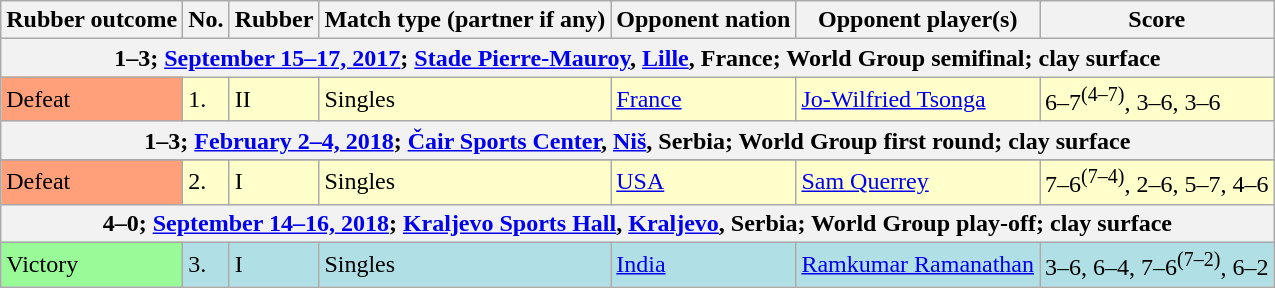<table class=wikitable>
<tr>
<th>Rubber outcome</th>
<th>No.</th>
<th>Rubber</th>
<th>Match type (partner if any)</th>
<th>Opponent nation</th>
<th>Opponent player(s)</th>
<th>Score</th>
</tr>
<tr>
<th colspan=7>1–3; <a href='#'>September 15–17, 2017</a>; <a href='#'>Stade Pierre-Mauroy</a>, <a href='#'>Lille</a>, France; World Group semifinal; clay surface</th>
</tr>
<tr bgcolor=#FFFFCC>
<td bgcolor=FFA07A>Defeat</td>
<td>1.</td>
<td>II</td>
<td>Singles</td>
<td> <a href='#'>France</a></td>
<td><a href='#'>Jo-Wilfried Tsonga</a></td>
<td>6–7<sup>(4–7)</sup>, 3–6, 3–6</td>
</tr>
<tr>
<th colspan=7>1–3; <a href='#'>February 2–4, 2018</a>; <a href='#'>Čair Sports Center</a>, <a href='#'>Niš</a>, Serbia; World Group first round; clay surface</th>
</tr>
<tr>
</tr>
<tr bgcolor=#FFFFCC>
<td bgcolor=FFA07A>Defeat</td>
<td>2.</td>
<td>I</td>
<td>Singles</td>
<td> <a href='#'>USA</a></td>
<td><a href='#'>Sam Querrey</a></td>
<td>7–6<sup>(7–4)</sup>, 2–6, 5–7, 4–6</td>
</tr>
<tr>
<th colspan=7>4–0; <a href='#'>September 14–16, 2018</a>; <a href='#'>Kraljevo Sports Hall</a>, <a href='#'>Kraljevo</a>, Serbia; World Group play-off; clay surface</th>
</tr>
<tr bgcolor=#B0E0E6>
<td bgcolor=98FB98>Victory</td>
<td>3.</td>
<td>I</td>
<td>Singles</td>
<td rowspan=1> <a href='#'>India</a></td>
<td><a href='#'>Ramkumar Ramanathan</a></td>
<td>3–6, 6–4, 7–6<sup>(7–2)</sup>, 6–2</td>
</tr>
</table>
